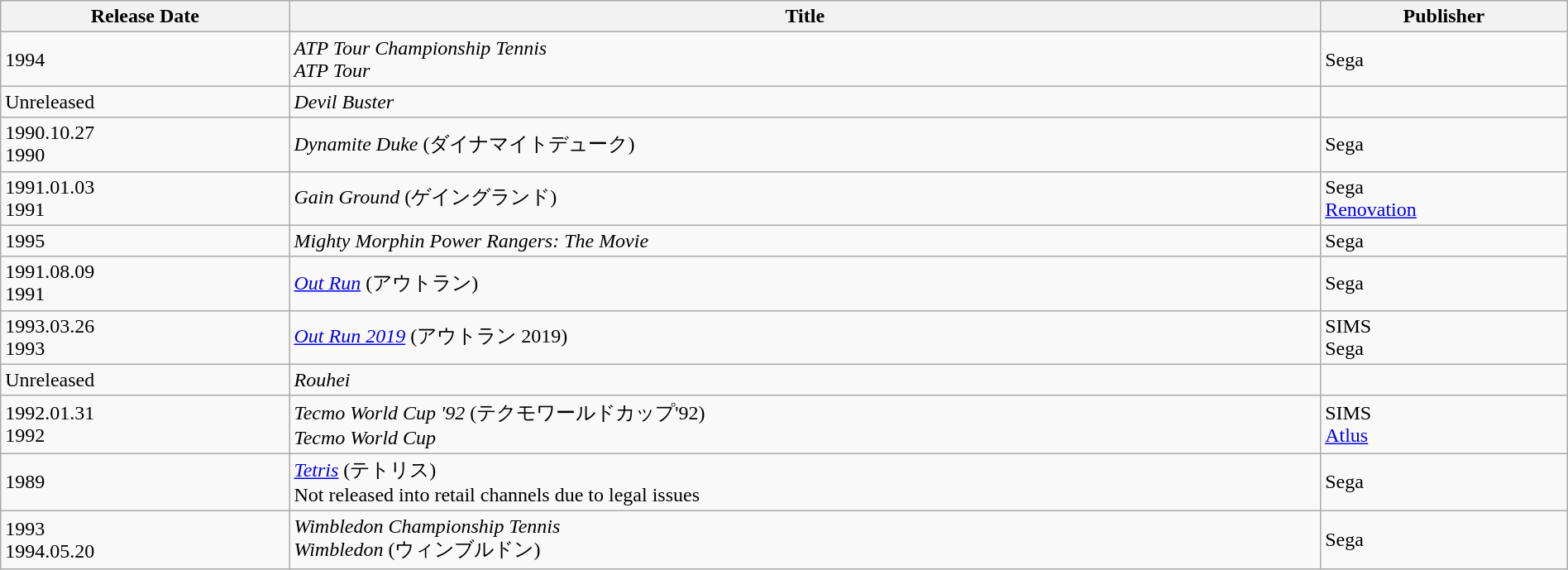<table class="wikitable" style="width:100%;">
<tr>
<th>Release Date</th>
<th>Title</th>
<th>Publisher</th>
</tr>
<tr>
<td>1994  </td>
<td><em>ATP Tour Championship Tennis</em> <br><em>ATP Tour</em> </td>
<td>Sega</td>
</tr>
<tr>
<td>Unreleased</td>
<td><em>Devil Buster</em></td>
<td></td>
</tr>
<tr>
<td>1990.10.27 <br>1990  </td>
<td><em>Dynamite Duke</em> (ダイナマイトデューク)</td>
<td>Sega</td>
</tr>
<tr>
<td>1991.01.03 <br>1991  </td>
<td><em>Gain Ground</em> (ゲイングランド)</td>
<td>Sega  <br><a href='#'>Renovation</a> </td>
</tr>
<tr>
<td>1995  </td>
<td><em>Mighty Morphin Power Rangers: The Movie</em></td>
<td>Sega</td>
</tr>
<tr>
<td>1991.08.09 <br>1991  </td>
<td><em><a href='#'>Out Run</a></em> (アウトラン)</td>
<td>Sega</td>
</tr>
<tr>
<td>1993.03.26 <br>1993  </td>
<td><em><a href='#'>Out Run 2019</a></em> (アウトラン 2019)</td>
<td>SIMS <br>Sega  </td>
</tr>
<tr>
<td>Unreleased</td>
<td><em>Rouhei</em></td>
<td></td>
</tr>
<tr>
<td>1992.01.31 <br>1992 </td>
<td><em>Tecmo World Cup '92</em> (テクモワールドカップ'92) <br><em>Tecmo World Cup</em> </td>
<td>SIMS <br><a href='#'>Atlus</a> </td>
</tr>
<tr>
<td>1989 </td>
<td><em><a href='#'>Tetris</a></em> (テトリス)<br><div>Not released into retail channels due to legal issues</div></td>
<td>Sega</td>
</tr>
<tr>
<td>1993  <br>1994.05.20 </td>
<td><em>Wimbledon Championship Tennis</em>  <br><em>Wimbledon</em> (ウィンブルドン) </td>
<td>Sega</td>
</tr>
</table>
